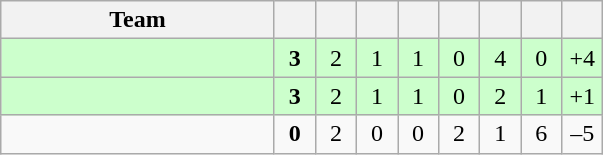<table class="wikitable" style="text-align:center">
<tr>
<th width="175">Team</th>
<th width="20"></th>
<th width="20"></th>
<th width="20"></th>
<th width="20"></th>
<th width="20"></th>
<th width="20"></th>
<th width="20"></th>
<th width="20"></th>
</tr>
<tr bgcolor=#CCFFCC>
<td align=left></td>
<td><strong>3</strong></td>
<td>2</td>
<td>1</td>
<td>1</td>
<td>0</td>
<td>4</td>
<td>0</td>
<td>+4</td>
</tr>
<tr bgcolor=#CCFFCC>
<td align=left></td>
<td><strong>3</strong></td>
<td>2</td>
<td>1</td>
<td>1</td>
<td>0</td>
<td>2</td>
<td>1</td>
<td>+1</td>
</tr>
<tr>
<td align=left></td>
<td><strong>0</strong></td>
<td>2</td>
<td>0</td>
<td>0</td>
<td>2</td>
<td>1</td>
<td>6</td>
<td>–5</td>
</tr>
</table>
